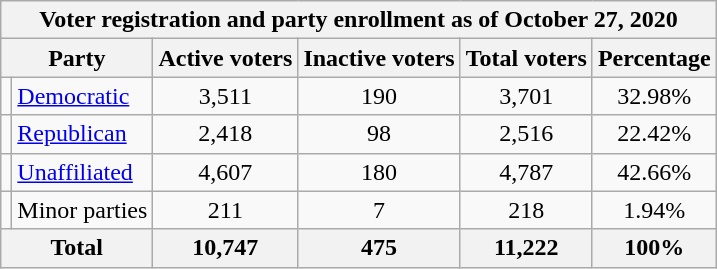<table class=wikitable>
<tr>
<th colspan = 6>Voter registration and party enrollment as of October 27, 2020</th>
</tr>
<tr>
<th colspan = 2>Party</th>
<th>Active voters</th>
<th>Inactive voters</th>
<th>Total voters</th>
<th>Percentage</th>
</tr>
<tr>
<td></td>
<td><a href='#'>Democratic</a></td>
<td align = center>3,511</td>
<td align = center>190</td>
<td align = center>3,701</td>
<td align = center>32.98%</td>
</tr>
<tr>
<td></td>
<td><a href='#'>Republican</a></td>
<td align = center>2,418</td>
<td align = center>98</td>
<td align = center>2,516</td>
<td align = center>22.42%</td>
</tr>
<tr>
<td></td>
<td><a href='#'>Unaffiliated</a></td>
<td align = center>4,607</td>
<td align = center>180</td>
<td align = center>4,787</td>
<td align = center>42.66%</td>
</tr>
<tr>
<td></td>
<td>Minor parties</td>
<td align = center>211</td>
<td align = center>7</td>
<td align = center>218</td>
<td align = center>1.94%</td>
</tr>
<tr>
<th colspan = 2>Total</th>
<th align = center>10,747</th>
<th align = center>475</th>
<th align = center>11,222</th>
<th align = center>100%</th>
</tr>
</table>
